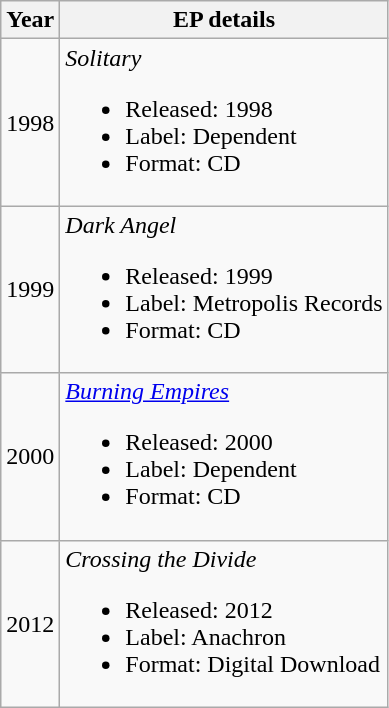<table class="wikitable">
<tr>
<th>Year</th>
<th>EP details</th>
</tr>
<tr>
<td>1998</td>
<td><em>Solitary</em><br><ul><li>Released: 1998</li><li>Label: Dependent</li><li>Format: CD</li></ul></td>
</tr>
<tr>
<td>1999</td>
<td><em>Dark Angel</em><br><ul><li>Released: 1999</li><li>Label: Metropolis Records</li><li>Format: CD</li></ul></td>
</tr>
<tr>
<td>2000</td>
<td><em><a href='#'>Burning Empires</a></em><br><ul><li>Released: 2000</li><li>Label: Dependent</li><li>Format: CD</li></ul></td>
</tr>
<tr>
<td>2012</td>
<td><em>Crossing the Divide</em><br><ul><li>Released: 2012</li><li>Label: Anachron</li><li>Format: Digital Download</li></ul></td>
</tr>
</table>
